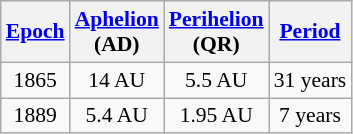<table class="wikitable" style="text-align: center; font-size: 0.9em;">
<tr>
<th><a href='#'>Epoch</a></th>
<th><a href='#'>Aphelion</a><br>(AD)</th>
<th><a href='#'>Perihelion</a><br>(QR)</th>
<th><a href='#'>Period</a></th>
</tr>
<tr>
<td>1865</td>
<td>14 AU</td>
<td>5.5 AU</td>
<td>31 years</td>
</tr>
<tr>
<td>1889</td>
<td>5.4 AU</td>
<td>1.95 AU</td>
<td>7 years</td>
</tr>
</table>
